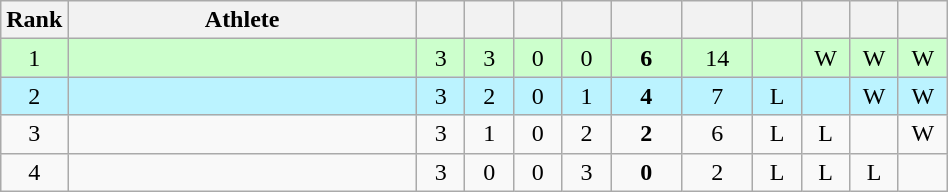<table class="wikitable" style="text-align: center;">
<tr>
<th width=25>Rank</th>
<th width=225>Athlete</th>
<th width=25></th>
<th width=25></th>
<th width=25></th>
<th width=25></th>
<th width=40></th>
<th width=40></th>
<th width=25></th>
<th width=25></th>
<th width=25></th>
<th width=25></th>
</tr>
<tr bgcolor=ccffcc>
<td>1</td>
<td align=left></td>
<td>3</td>
<td>3</td>
<td>0</td>
<td>0</td>
<td><strong>6</strong></td>
<td>14</td>
<td></td>
<td>W</td>
<td>W</td>
<td>W</td>
</tr>
<tr bgcolor=bbf3ff>
<td>2</td>
<td align=left></td>
<td>3</td>
<td>2</td>
<td>0</td>
<td>1</td>
<td><strong>4</strong></td>
<td>7</td>
<td>L</td>
<td></td>
<td>W</td>
<td>W</td>
</tr>
<tr>
<td>3</td>
<td align=left></td>
<td>3</td>
<td>1</td>
<td>0</td>
<td>2</td>
<td><strong>2</strong></td>
<td>6</td>
<td>L</td>
<td>L</td>
<td></td>
<td>W</td>
</tr>
<tr>
<td>4</td>
<td align=left></td>
<td>3</td>
<td>0</td>
<td>0</td>
<td>3</td>
<td><strong>0</strong></td>
<td>2</td>
<td>L</td>
<td>L</td>
<td>L</td>
<td></td>
</tr>
</table>
